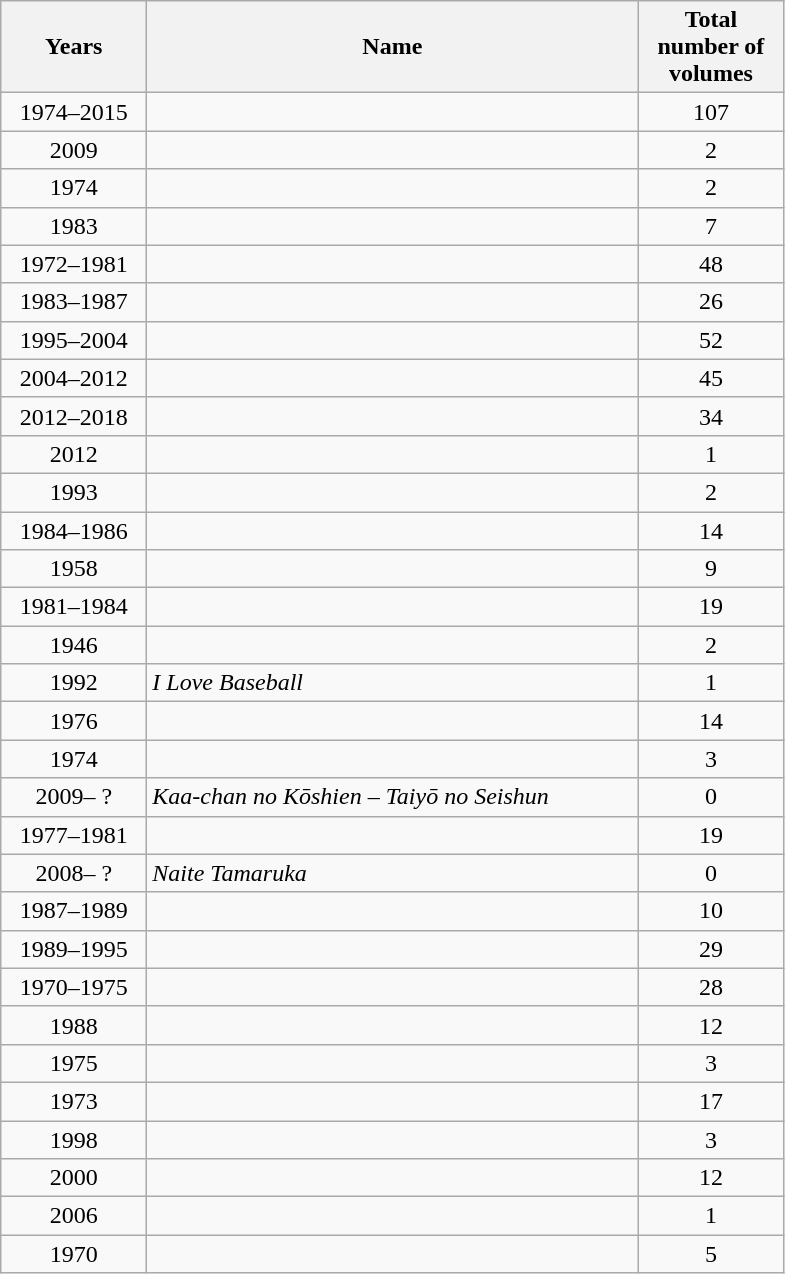<table class="wikitable" style="text-align:center">
<tr>
<th width="90">Years</th>
<th width="320">Name</th>
<th width="90">Total number of volumes</th>
</tr>
<tr>
<td>1974–2015</td>
<td align="left"></td>
<td>107</td>
</tr>
<tr>
<td>2009</td>
<td align="left"></td>
<td>2</td>
</tr>
<tr>
<td>1974</td>
<td align="left"></td>
<td>2</td>
</tr>
<tr>
<td>1983</td>
<td align="left"></td>
<td>7</td>
</tr>
<tr>
<td>1972–1981</td>
<td align="left"></td>
<td>48</td>
</tr>
<tr>
<td>1983–1987</td>
<td align="left"></td>
<td>26</td>
</tr>
<tr>
<td>1995–2004</td>
<td align="left"></td>
<td>52</td>
</tr>
<tr>
<td>2004–2012</td>
<td align="left"></td>
<td>45</td>
</tr>
<tr>
<td>2012–2018</td>
<td align="left"></td>
<td>34</td>
</tr>
<tr>
<td>2012</td>
<td align="left"></td>
<td>1</td>
</tr>
<tr>
<td>1993</td>
<td align="left"></td>
<td>2</td>
</tr>
<tr>
<td>1984–1986</td>
<td align="left"></td>
<td>14</td>
</tr>
<tr>
<td>1958</td>
<td align="left"></td>
<td>9</td>
</tr>
<tr>
<td>1981–1984</td>
<td align="left"></td>
<td>19</td>
</tr>
<tr>
<td>1946</td>
<td align="left"></td>
<td>2</td>
</tr>
<tr>
<td>1992</td>
<td align="left"><em>I Love Baseball</em></td>
<td>1</td>
</tr>
<tr>
<td>1976</td>
<td align="left"></td>
<td>14</td>
</tr>
<tr>
<td>1974</td>
<td align="left"></td>
<td>3</td>
</tr>
<tr>
<td>2009– ?</td>
<td align="left"><em>Kaa-chan no Kōshien – Taiyō no Seishun</em></td>
<td>0</td>
</tr>
<tr>
<td>1977–1981</td>
<td align="left"></td>
<td>19</td>
</tr>
<tr>
<td>2008– ?</td>
<td align="left"><em>Naite Tamaruka</em></td>
<td>0</td>
</tr>
<tr>
<td>1987–1989</td>
<td align="left"></td>
<td>10</td>
</tr>
<tr>
<td>1989–1995</td>
<td align="left"></td>
<td>29</td>
</tr>
<tr>
<td>1970–1975</td>
<td align="left"></td>
<td>28</td>
</tr>
<tr>
<td>1988</td>
<td align="left"></td>
<td>12</td>
</tr>
<tr>
<td>1975</td>
<td align="left"></td>
<td>3</td>
</tr>
<tr>
<td>1973</td>
<td align="left"></td>
<td>17</td>
</tr>
<tr>
<td>1998</td>
<td align="left"></td>
<td>3</td>
</tr>
<tr>
<td>2000</td>
<td align="left"></td>
<td>12</td>
</tr>
<tr>
<td>2006</td>
<td align="left"></td>
<td>1</td>
</tr>
<tr>
<td>1970</td>
<td align="left"></td>
<td>5</td>
</tr>
</table>
